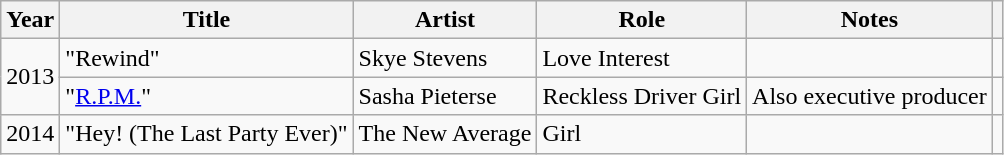<table class="wikitable">
<tr>
<th scope="col">Year</th>
<th scope="col">Title</th>
<th scope="col">Artist</th>
<th scope="col">Role</th>
<th scope="col">Notes</th>
<th scope="col"></th>
</tr>
<tr>
<td rowspan="2">2013</td>
<td>"Rewind"</td>
<td>Skye Stevens</td>
<td>Love Interest</td>
<td></td>
<td style="text-align:center;"></td>
</tr>
<tr>
<td>"<a href='#'>R.P.M.</a>"</td>
<td>Sasha Pieterse</td>
<td>Reckless Driver Girl</td>
<td>Also executive producer</td>
<td style="text-align:center;"></td>
</tr>
<tr>
<td>2014</td>
<td>"Hey! (The Last Party Ever)"</td>
<td>The New Average</td>
<td>Girl</td>
<td></td>
<td style="text-align:center;"></td>
</tr>
</table>
